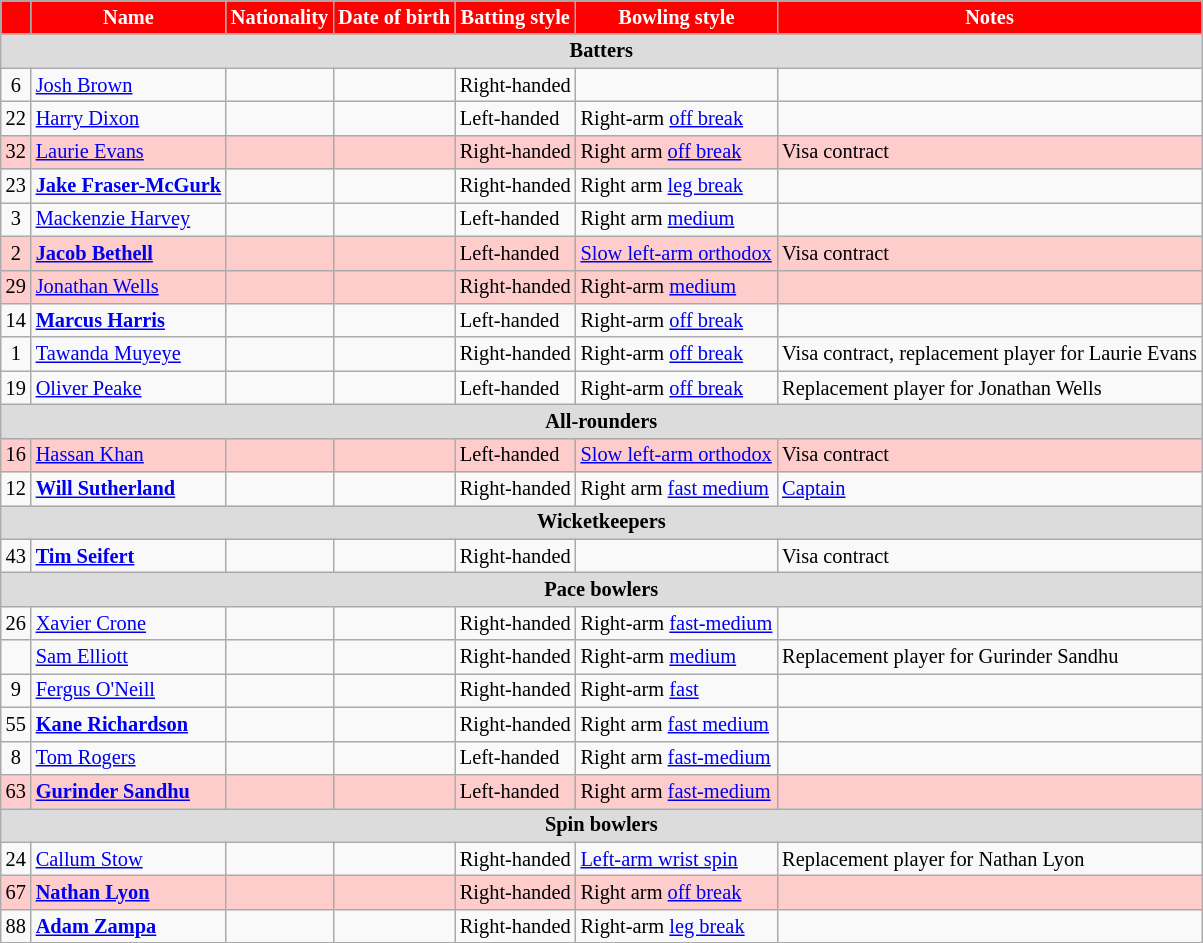<table class="wikitable" style="font-size:85%">
<tr>
<th style="background:red; color:white; text-align:center;"></th>
<th style="background:red; color:white; text-align:center;">Name</th>
<th style="background:red; color:white; text-align:center;">Nationality</th>
<th style="background:red; color:white; text-align:center;">Date of birth</th>
<th style="background:red; color:white; text-align:center;">Batting style</th>
<th style="background:red; color:white; text-align:center;">Bowling style</th>
<th style="background:red; color:white; text-align:center;">Notes</th>
</tr>
<tr>
<th colspan="7" style="background: #DCDCDC" align=center>Batters</th>
</tr>
<tr>
<td style="text-align:center">6</td>
<td><a href='#'>Josh Brown</a></td>
<td></td>
<td></td>
<td>Right-handed</td>
<td></td>
<td></td>
</tr>
<tr>
<td style="text-align:center">22</td>
<td><a href='#'>Harry Dixon</a></td>
<td></td>
<td></td>
<td>Left-handed</td>
<td>Right-arm <a href='#'>off break</a></td>
<td></td>
</tr>
<tr style="background:#FFCCCC">
<td style="text-align:center">32</td>
<td><a href='#'>Laurie Evans</a></td>
<td></td>
<td></td>
<td>Right-handed</td>
<td>Right arm <a href='#'>off break</a></td>
<td>Visa contract</td>
</tr>
<tr>
<td style="text-align:center">23</td>
<td><strong><a href='#'>Jake Fraser-McGurk</a></strong></td>
<td></td>
<td></td>
<td>Right-handed</td>
<td>Right arm <a href='#'>leg break</a></td>
<td></td>
</tr>
<tr>
<td style="text-align:center">3</td>
<td><a href='#'>Mackenzie Harvey</a></td>
<td></td>
<td></td>
<td>Left-handed</td>
<td>Right arm <a href='#'>medium</a></td>
<td></td>
</tr>
<tr style="background:#FFCCCC">
<td style="text-align:center">2</td>
<td><strong><a href='#'>Jacob Bethell</a></strong></td>
<td></td>
<td></td>
<td>Left-handed</td>
<td><a href='#'>Slow left-arm orthodox</a></td>
<td>Visa contract</td>
</tr>
<tr style="background:#FFCCCC">
<td style="text-align:center">29</td>
<td><a href='#'>Jonathan Wells</a></td>
<td></td>
<td></td>
<td>Right-handed</td>
<td>Right-arm <a href='#'>medium</a></td>
<td></td>
</tr>
<tr>
<td style="text-align:center">14</td>
<td><strong><a href='#'>Marcus Harris</a></strong></td>
<td></td>
<td></td>
<td>Left-handed</td>
<td>Right-arm <a href='#'>off break</a></td>
<td></td>
</tr>
<tr>
<td style="text-align:center">1</td>
<td><a href='#'>Tawanda Muyeye</a></td>
<td></td>
<td></td>
<td>Right-handed</td>
<td>Right-arm <a href='#'>off break</a></td>
<td>Visa contract, replacement player for Laurie Evans</td>
</tr>
<tr>
<td style="text-align:center">19</td>
<td><a href='#'>Oliver Peake</a></td>
<td></td>
<td></td>
<td>Left-handed</td>
<td>Right-arm <a href='#'>off break</a></td>
<td>Replacement player for Jonathan Wells</td>
</tr>
<tr>
<th colspan="7" style="background: #DCDCDC" align=centre>All-rounders</th>
</tr>
<tr style="background:#FFCCCC">
<td style="text-align:center">16</td>
<td><a href='#'>Hassan Khan</a></td>
<td></td>
<td></td>
<td>Left-handed</td>
<td><a href='#'>Slow left-arm orthodox</a></td>
<td>Visa contract</td>
</tr>
<tr>
<td style="text-align:center">12</td>
<td><strong><a href='#'>Will Sutherland</a></strong></td>
<td></td>
<td></td>
<td>Right-handed</td>
<td>Right arm <a href='#'>fast medium</a></td>
<td><a href='#'>Captain</a></td>
</tr>
<tr>
<th colspan="7" style="background: #DCDCDC" align=centre>Wicketkeepers</th>
</tr>
<tr>
<td style="text-align:center">43</td>
<td><strong><a href='#'>Tim Seifert</a></strong></td>
<td></td>
<td></td>
<td>Right-handed</td>
<td></td>
<td>Visa contract</td>
</tr>
<tr>
<th colspan="7" style="background: #DCDCDC" align=centre>Pace bowlers</th>
</tr>
<tr>
<td style="text-align:center">26</td>
<td><a href='#'>Xavier Crone</a></td>
<td></td>
<td></td>
<td>Right-handed</td>
<td>Right-arm <a href='#'>fast-medium</a></td>
<td></td>
</tr>
<tr>
<td style="text-align:center"></td>
<td><a href='#'>Sam Elliott</a></td>
<td></td>
<td></td>
<td>Right-handed</td>
<td>Right-arm <a href='#'>medium</a></td>
<td>Replacement player for Gurinder Sandhu</td>
</tr>
<tr>
<td style="text-align:center">9</td>
<td><a href='#'>Fergus O'Neill</a></td>
<td></td>
<td></td>
<td>Right-handed</td>
<td>Right-arm <a href='#'>fast</a></td>
<td></td>
</tr>
<tr>
<td style="text-align:center">55</td>
<td><strong><a href='#'>Kane Richardson</a></strong></td>
<td></td>
<td></td>
<td>Right-handed</td>
<td>Right arm <a href='#'>fast medium</a></td>
<td></td>
</tr>
<tr>
<td style="text-align:center">8</td>
<td><a href='#'>Tom Rogers</a></td>
<td></td>
<td></td>
<td>Left-handed</td>
<td>Right arm <a href='#'>fast-medium</a></td>
<td></td>
</tr>
<tr style="background:#FFCCCC">
<td style="text-align:center">63</td>
<td><strong><a href='#'>Gurinder Sandhu</a></strong></td>
<td></td>
<td></td>
<td>Left-handed</td>
<td>Right arm <a href='#'>fast-medium</a></td>
<td></td>
</tr>
<tr>
<th colspan="7" style="background: #DCDCDC" align=centre>Spin bowlers</th>
</tr>
<tr>
<td style="text-align:center">24</td>
<td><a href='#'>Callum Stow</a></td>
<td></td>
<td></td>
<td>Right-handed</td>
<td><a href='#'>Left-arm wrist spin</a></td>
<td>Replacement player for Nathan Lyon</td>
</tr>
<tr style="background:#FFCCCC">
<td style="text-align:center">67</td>
<td><strong><a href='#'>Nathan Lyon</a></strong></td>
<td></td>
<td></td>
<td>Right-handed</td>
<td>Right arm <a href='#'>off break</a></td>
<td></td>
</tr>
<tr>
<td style="text-align:center">88</td>
<td><strong><a href='#'>Adam Zampa</a></strong></td>
<td></td>
<td></td>
<td>Right-handed</td>
<td>Right-arm <a href='#'>leg break</a></td>
<td></td>
</tr>
</table>
